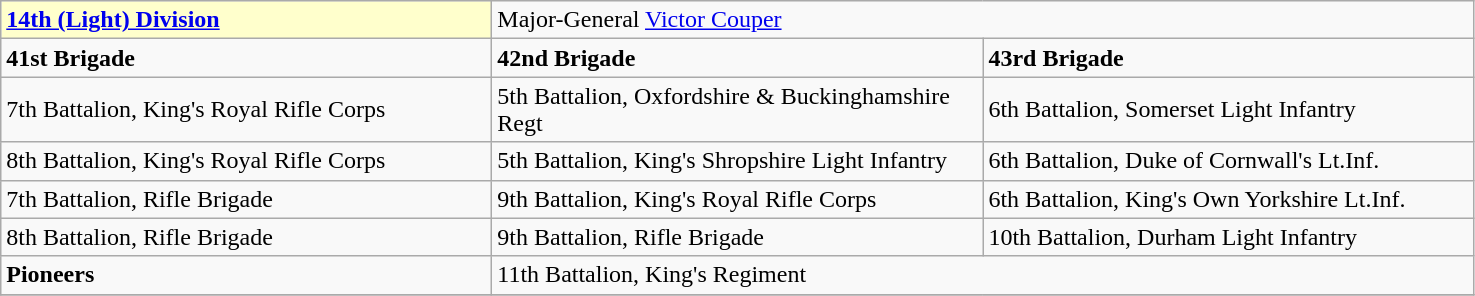<table class="wikitable">
<tr>
<td style="background:#FFFFCC;"><strong><a href='#'>14th (Light) Division</a>  </strong></td>
<td colspan="2">Major-General <a href='#'>Victor Couper</a></td>
</tr>
<tr>
<td width="320pt"><strong>41st Brigade</strong></td>
<td width="320pt"><strong>42nd Brigade</strong></td>
<td width="320pt"><strong>43rd Brigade</strong></td>
</tr>
<tr>
<td>7th Battalion, King's Royal Rifle Corps</td>
<td>5th Battalion, Oxfordshire & Buckinghamshire Regt</td>
<td>6th Battalion, Somerset Light Infantry</td>
</tr>
<tr>
<td>8th Battalion, King's Royal Rifle Corps</td>
<td>5th Battalion, King's Shropshire Light Infantry</td>
<td>6th Battalion, Duke of Cornwall's Lt.Inf.</td>
</tr>
<tr>
<td>7th Battalion, Rifle Brigade</td>
<td>9th Battalion, King's Royal Rifle Corps</td>
<td>6th Battalion, King's Own Yorkshire Lt.Inf.</td>
</tr>
<tr>
<td>8th Battalion, Rifle Brigade</td>
<td>9th Battalion, Rifle Brigade</td>
<td>10th Battalion, Durham Light Infantry</td>
</tr>
<tr>
<td><strong>Pioneers</strong></td>
<td colspan="2">11th Battalion, King's Regiment</td>
</tr>
<tr>
</tr>
</table>
